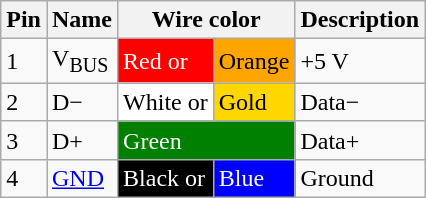<table class="wikitable">
<tr>
<th>Pin</th>
<th>Name</th>
<th colspan=2>Wire color</th>
<th>Description</th>
</tr>
<tr>
<td>1</td>
<td>V<sub>BUS</sub></td>
<td style=background:red;color:white>Red or</td>
<td style=background:orange;>Orange</td>
<td>+5 V</td>
</tr>
<tr>
<td>2</td>
<td>D−</td>
<td style=background:white>White or</td>
<td style=background:gold>Gold</td>
<td>Data−</td>
</tr>
<tr>
<td>3</td>
<td>D+</td>
<td colspan=2 style=background:green;color:white>Green</td>
<td>Data+</td>
</tr>
<tr>
<td>4</td>
<td><a href='#'>GND</a></td>
<td style=background:black;color:white>Black or</td>
<td style=background:blue;color:white>Blue</td>
<td>Ground</td>
</tr>
</table>
